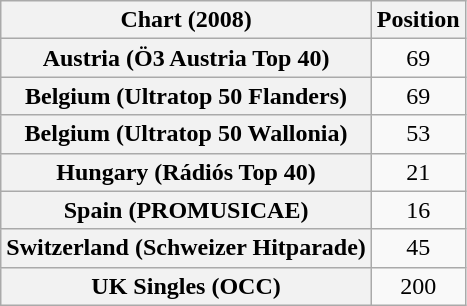<table class="wikitable plainrowheaders" style="text-align:center">
<tr>
<th scope="col">Chart (2008)</th>
<th scope="col">Position</th>
</tr>
<tr>
<th scope="row">Austria (Ö3 Austria Top 40)</th>
<td>69</td>
</tr>
<tr>
<th scope="row">Belgium (Ultratop 50 Flanders)</th>
<td>69</td>
</tr>
<tr>
<th scope="row">Belgium (Ultratop 50 Wallonia)</th>
<td>53</td>
</tr>
<tr>
<th scope="row">Hungary (Rádiós Top 40)</th>
<td>21</td>
</tr>
<tr>
<th scope="row">Spain (PROMUSICAE)</th>
<td>16</td>
</tr>
<tr>
<th scope="row">Switzerland (Schweizer Hitparade)</th>
<td>45</td>
</tr>
<tr>
<th scope="row">UK Singles (OCC)</th>
<td>200</td>
</tr>
</table>
